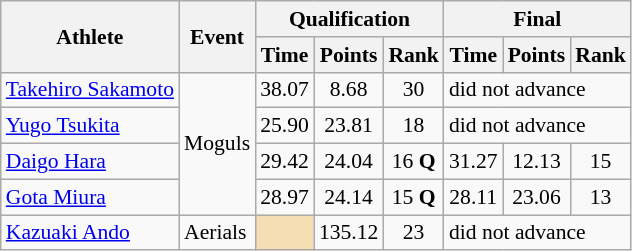<table class="wikitable" style="font-size:90%">
<tr>
<th rowspan="2">Athlete</th>
<th rowspan="2">Event</th>
<th colspan="3">Qualification</th>
<th colspan="3">Final</th>
</tr>
<tr>
<th>Time</th>
<th>Points</th>
<th>Rank</th>
<th>Time</th>
<th>Points</th>
<th>Rank</th>
</tr>
<tr>
<td><a href='#'>Takehiro Sakamoto</a></td>
<td rowspan="4">Moguls</td>
<td align="center">38.07</td>
<td align="center">8.68</td>
<td align="center">30</td>
<td colspan="3">did not advance</td>
</tr>
<tr>
<td><a href='#'>Yugo Tsukita</a></td>
<td align="center">25.90</td>
<td align="center">23.81</td>
<td align="center">18</td>
<td colspan="3">did not advance</td>
</tr>
<tr>
<td><a href='#'>Daigo Hara</a></td>
<td align="center">29.42</td>
<td align="center">24.04</td>
<td align="center">16 <strong>Q</strong></td>
<td align="center">31.27</td>
<td align="center">12.13</td>
<td align="center">15</td>
</tr>
<tr>
<td><a href='#'>Gota Miura</a></td>
<td align="center">28.97</td>
<td align="center">24.14</td>
<td align="center">15 <strong>Q</strong></td>
<td align="center">28.11</td>
<td align="center">23.06</td>
<td align="center">13</td>
</tr>
<tr>
<td><a href='#'>Kazuaki Ando</a></td>
<td>Aerials</td>
<td bgcolor="wheat"></td>
<td align="center">135.12</td>
<td align="center">23</td>
<td colspan="3">did not advance</td>
</tr>
</table>
